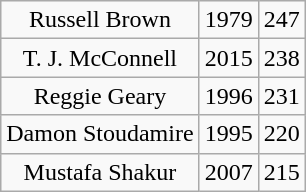<table class="wikitable" style="text-align: center;">
<tr>
<td>Russell Brown</td>
<td>1979</td>
<td>247</td>
</tr>
<tr>
<td>T. J. McConnell</td>
<td>2015</td>
<td>238</td>
</tr>
<tr>
<td>Reggie Geary</td>
<td>1996</td>
<td>231</td>
</tr>
<tr>
<td>Damon Stoudamire</td>
<td>1995</td>
<td>220</td>
</tr>
<tr>
<td>Mustafa Shakur</td>
<td>2007</td>
<td>215</td>
</tr>
</table>
